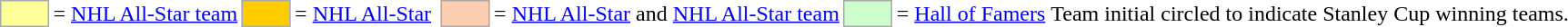<table>
<tr>
<td style="background-color:#FFFF99; border:1px solid #aaaaaa; width:2em;"></td>
<td>= <a href='#'>NHL All-Star team</a></td>
<td style="background-color:#FFCC00; border:1px solid #aaaaaa; width:2em;"></td>
<td>= <a href='#'>NHL All-Star</a></td>
<td></td>
<td style="background-color:#FBCEB1; border:1px solid #aaaaaa; width:2em;"></td>
<td>= <a href='#'>NHL All-Star</a>  and <a href='#'>NHL All-Star team</a></td>
<td style="background-color:#CCFFCC; border:1px solid #aaaaaa; width:2em;"></td>
<td>= <a href='#'>Hall of Famers</a></td>
<td>Team initial circled to indicate Stanley Cup winning teams.</td>
</tr>
</table>
